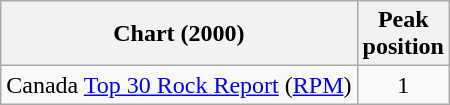<table class="wikitable sortable">
<tr>
<th>Chart (2000)</th>
<th>Peak<br>position</th>
</tr>
<tr>
<td>Canada <a href='#'>Top 30 Rock Report</a> (<a href='#'>RPM</a>)</td>
<td align="center">1</td>
</tr>
</table>
